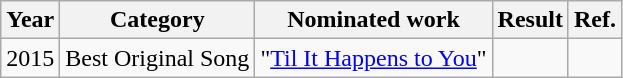<table class="wikitable">
<tr>
<th>Year</th>
<th>Category</th>
<th>Nominated work</th>
<th>Result</th>
<th>Ref.</th>
</tr>
<tr>
<td>2015</td>
<td>Best Original Song</td>
<td>"<a href='#'>Til It Happens to You</a>" </td>
<td></td>
<td align="center"></td>
</tr>
</table>
